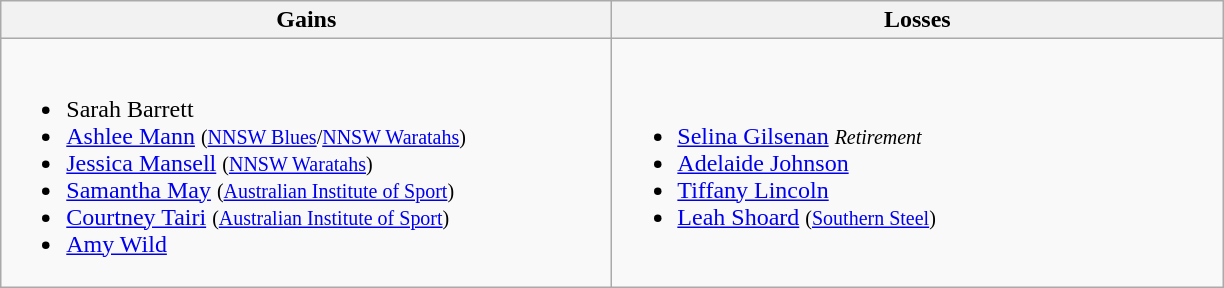<table class=wikitable>
<tr>
<th width=400> Gains</th>
<th width=400> Losses</th>
</tr>
<tr>
<td><br><ul><li>Sarah Barrett</li><li><a href='#'>Ashlee Mann</a> <small>(<a href='#'>NNSW Blues</a>/<a href='#'>NNSW Waratahs</a>)</small></li><li><a href='#'>Jessica Mansell</a> <small>(<a href='#'>NNSW Waratahs</a>)</small> </li><li><a href='#'>Samantha May</a> <small>(<a href='#'>Australian Institute of Sport</a>)</small></li><li><a href='#'>Courtney Tairi</a> <small>(<a href='#'>Australian Institute of Sport</a>)</small></li><li><a href='#'>Amy Wild</a></li></ul></td>
<td><br><ul><li><a href='#'>Selina Gilsenan</a> <small><em>Retirement</em></small></li><li><a href='#'>Adelaide Johnson</a></li><li><a href='#'>Tiffany Lincoln</a></li><li><a href='#'>Leah Shoard</a> <small>(<a href='#'>Southern Steel</a>)</small></li></ul></td>
</tr>
</table>
